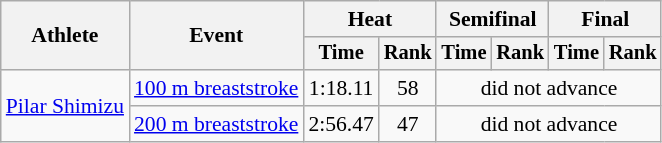<table class=wikitable style="font-size:90%">
<tr>
<th rowspan="2">Athlete</th>
<th rowspan="2">Event</th>
<th colspan="2">Heat</th>
<th colspan="2">Semifinal</th>
<th colspan="2">Final</th>
</tr>
<tr style="font-size:95%">
<th>Time</th>
<th>Rank</th>
<th>Time</th>
<th>Rank</th>
<th>Time</th>
<th>Rank</th>
</tr>
<tr align=center>
<td align=left rowspan=2><a href='#'>Pilar Shimizu</a></td>
<td align=left><a href='#'>100 m breaststroke</a></td>
<td>1:18.11</td>
<td>58</td>
<td colspan=4>did not advance</td>
</tr>
<tr align=center>
<td align=left><a href='#'>200 m breaststroke</a></td>
<td>2:56.47</td>
<td>47</td>
<td colspan=4>did not advance</td>
</tr>
</table>
